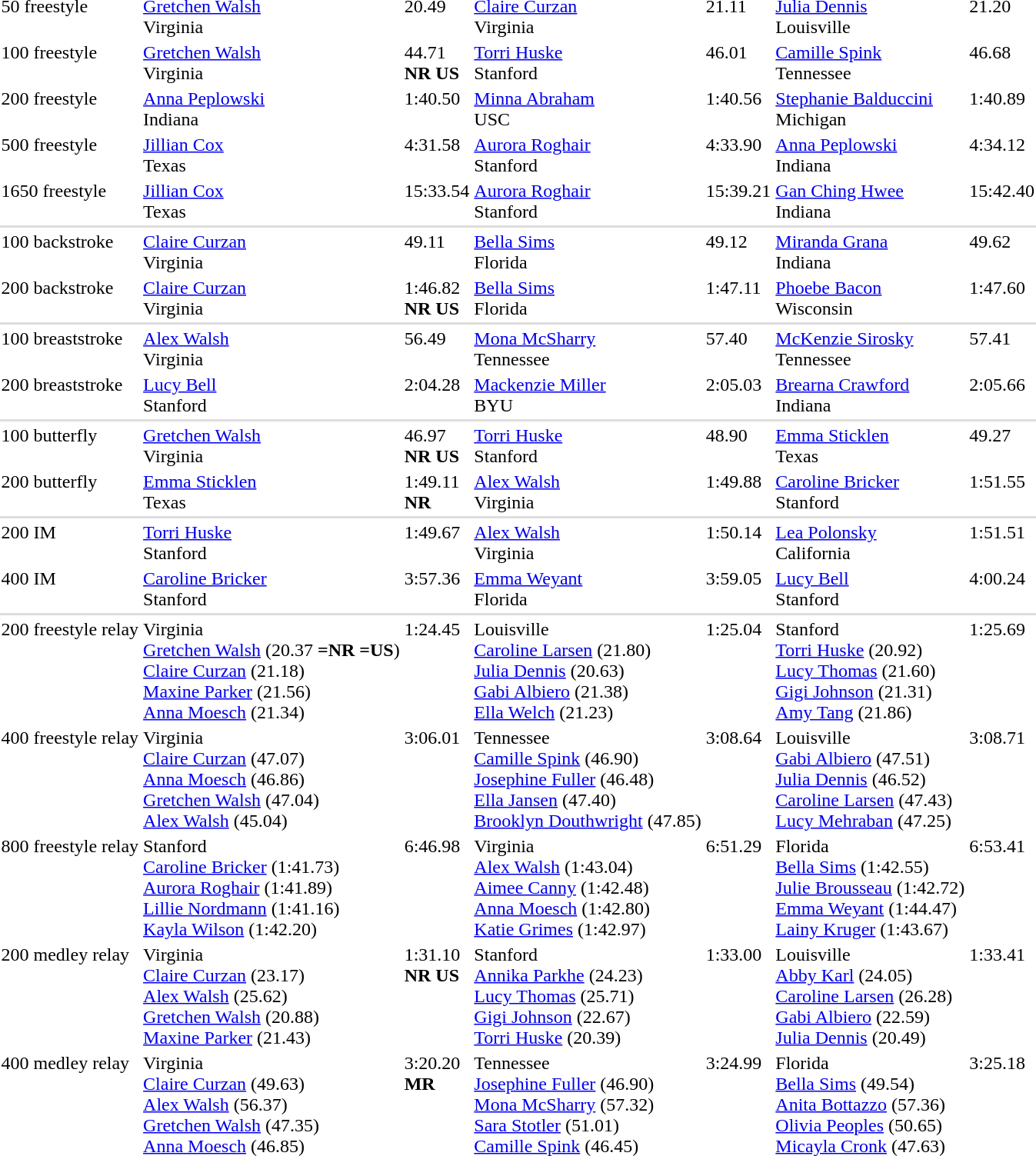<table>
<tr valign="top">
<td>50 freestyle</td>
<td><a href='#'>Gretchen Walsh</a> <br>Virginia</td>
<td>20.49</td>
<td><a href='#'>Claire Curzan</a><br>Virginia</td>
<td>21.11</td>
<td><a href='#'>Julia Dennis</a> <br>Louisville</td>
<td>21.20</td>
</tr>
<tr valign="top">
<td>100 freestyle</td>
<td><a href='#'>Gretchen Walsh</a> <br>Virginia</td>
<td>44.71<br><strong>NR US</strong></td>
<td><a href='#'>Torri Huske</a><br>Stanford</td>
<td>46.01</td>
<td><a href='#'>Camille Spink</a> <br>Tennessee</td>
<td>46.68</td>
</tr>
<tr valign="top">
<td>200 freestyle</td>
<td><a href='#'>Anna Peplowski</a><br>Indiana</td>
<td>1:40.50</td>
<td><a href='#'>Minna Abraham</a><br>USC</td>
<td>1:40.56</td>
<td><a href='#'>Stephanie Balduccini</a> <br>Michigan</td>
<td>1:40.89</td>
</tr>
<tr valign="top">
<td>500 freestyle</td>
<td><a href='#'>Jillian Cox</a> <br>Texas</td>
<td>4:31.58</td>
<td><a href='#'>Aurora Roghair</a> <br>Stanford</td>
<td>4:33.90</td>
<td><a href='#'>Anna Peplowski</a><br>Indiana</td>
<td>4:34.12</td>
</tr>
<tr valign="top">
<td>1650 freestyle</td>
<td><a href='#'>Jillian Cox</a> <br>Texas</td>
<td>15:33.54</td>
<td><a href='#'>Aurora Roghair</a> <br>Stanford</td>
<td>15:39.21</td>
<td><a href='#'>Gan Ching Hwee</a> <br>Indiana</td>
<td>15:42.40</td>
</tr>
<tr bgcolor=#DDDDDD>
<td colspan=10></td>
</tr>
<tr valign="top">
<td>100 backstroke</td>
<td><a href='#'>Claire Curzan</a> <br>Virginia</td>
<td>49.11</td>
<td><a href='#'>Bella Sims</a> <br>Florida</td>
<td>49.12</td>
<td><a href='#'>Miranda Grana</a> <br>Indiana</td>
<td>49.62</td>
</tr>
<tr valign="top">
<td>200 backstroke</td>
<td><a href='#'>Claire Curzan</a> <br>Virginia</td>
<td>1:46.82 <br><strong>NR US</strong></td>
<td><a href='#'>Bella Sims</a> <br>Florida</td>
<td>1:47.11</td>
<td><a href='#'>Phoebe Bacon</a> <br>Wisconsin</td>
<td>1:47.60</td>
</tr>
<tr bgcolor=#DDDDDD>
<td colspan=10></td>
</tr>
<tr valign="top">
<td>100 breaststroke</td>
<td><a href='#'>Alex Walsh</a> <br>Virginia</td>
<td>56.49</td>
<td><a href='#'>Mona McSharry</a> <br>Tennessee</td>
<td>57.40</td>
<td><a href='#'>McKenzie Sirosky</a> <br>Tennessee</td>
<td>57.41</td>
</tr>
<tr valign="top">
<td>200 breaststroke</td>
<td><a href='#'>Lucy Bell</a> <br>Stanford</td>
<td>2:04.28</td>
<td><a href='#'>Mackenzie Miller</a> <br>BYU</td>
<td>2:05.03</td>
<td><a href='#'>Brearna Crawford</a> <br>Indiana</td>
<td>2:05.66</td>
</tr>
<tr bgcolor=#DDDDDD>
<td colspan=10></td>
</tr>
<tr valign="top">
<td>100 butterfly</td>
<td><a href='#'>Gretchen Walsh</a> <br>Virginia</td>
<td>46.97<br><strong>NR US</strong></td>
<td><a href='#'>Torri Huske</a><br>Stanford</td>
<td>48.90</td>
<td><a href='#'>Emma Sticklen</a> <br>Texas</td>
<td>49.27</td>
</tr>
<tr valign="top">
<td>200 butterfly</td>
<td><a href='#'>Emma Sticklen</a> <br>Texas</td>
<td>1:49.11 <br><strong>NR</strong></td>
<td><a href='#'>Alex Walsh</a> <br>Virginia</td>
<td>1:49.88</td>
<td><a href='#'>Caroline Bricker</a> <br>Stanford</td>
<td>1:51.55</td>
</tr>
<tr bgcolor=#DDDDDD>
<td colspan=10></td>
</tr>
<tr valign="top">
<td>200 IM</td>
<td><a href='#'>Torri Huske</a> <br>Stanford</td>
<td>1:49.67</td>
<td><a href='#'>Alex Walsh</a> <br>Virginia</td>
<td>1:50.14</td>
<td><a href='#'>Lea Polonsky</a><br>California</td>
<td>1:51.51</td>
</tr>
<tr valign="top">
<td>400 IM</td>
<td><a href='#'>Caroline Bricker</a> <br>Stanford</td>
<td>3:57.36</td>
<td><a href='#'>Emma Weyant</a> <br>Florida</td>
<td>3:59.05</td>
<td><a href='#'>Lucy Bell</a> <br>Stanford</td>
<td>4:00.24</td>
</tr>
<tr bgcolor=#DDDDDD>
<td colspan=10></td>
</tr>
<tr valign="top">
<td>200 freestyle relay</td>
<td>Virginia <br><a href='#'>Gretchen Walsh</a> (20.37 <strong>=NR =US</strong>) <br><a href='#'>Claire Curzan</a> (21.18) <br><a href='#'>Maxine Parker</a> (21.56) <br><a href='#'>Anna Moesch</a> (21.34)</td>
<td>1:24.45</td>
<td>Louisville <br><a href='#'>Caroline Larsen</a> (21.80) <br><a href='#'>Julia Dennis</a> (20.63) <br><a href='#'>Gabi Albiero</a> (21.38) <br><a href='#'>Ella Welch</a> (21.23)</td>
<td>1:25.04</td>
<td>Stanford <br><a href='#'>Torri Huske</a> (20.92) <br><a href='#'>Lucy Thomas</a> (21.60) <br><a href='#'>Gigi Johnson</a> (21.31) <br><a href='#'>Amy Tang</a> (21.86)</td>
<td>1:25.69</td>
</tr>
<tr valign="top">
<td>400 freestyle relay</td>
<td>Virginia <br><a href='#'>Claire Curzan</a> (47.07) <br><a href='#'>Anna Moesch</a> (46.86) <br><a href='#'>Gretchen Walsh</a> (47.04) <br><a href='#'>Alex Walsh</a> (45.04)</td>
<td>3:06.01</td>
<td>Tennessee <br><a href='#'>Camille Spink</a> (46.90) <br><a href='#'>Josephine Fuller</a> (46.48) <br><a href='#'>Ella Jansen</a> (47.40) <br><a href='#'>Brooklyn Douthwright</a> (47.85)</td>
<td>3:08.64</td>
<td>Louisville <br><a href='#'>Gabi Albiero</a> (47.51) <br><a href='#'>Julia Dennis</a> (46.52) <br><a href='#'>Caroline Larsen</a> (47.43) <br><a href='#'>Lucy Mehraban</a> (47.25)</td>
<td>3:08.71</td>
</tr>
<tr valign="top">
<td>800 freestyle relay</td>
<td>Stanford<br><a href='#'>Caroline Bricker</a> (1:41.73) <br><a href='#'>Aurora Roghair</a> (1:41.89)<br><a href='#'>Lillie Nordmann</a> (1:41.16) <br><a href='#'>Kayla Wilson</a> (1:42.20)</td>
<td>6:46.98</td>
<td>Virginia<br><a href='#'>Alex Walsh</a> (1:43.04) <br><a href='#'>Aimee Canny</a> (1:42.48) <br><a href='#'>Anna Moesch</a> (1:42.80) <br><a href='#'>Katie Grimes</a> (1:42.97)</td>
<td>6:51.29</td>
<td>Florida<br><a href='#'>Bella Sims</a> (1:42.55) <br><a href='#'>Julie Brousseau</a> (1:42.72) <br><a href='#'>Emma Weyant</a> (1:44.47) <br><a href='#'>Lainy Kruger</a> (1:43.67)</td>
<td>6:53.41</td>
</tr>
<tr valign="top">
<td>200 medley relay</td>
<td>Virginia <br><a href='#'>Claire Curzan</a> (23.17)<br><a href='#'>Alex Walsh</a> (25.62)<br><a href='#'>Gretchen Walsh</a> (20.88) <br><a href='#'>Maxine Parker</a> (21.43)</td>
<td>1:31.10<br><strong>NR</strong> <strong>US</strong></td>
<td>Stanford <br><a href='#'>Annika Parkhe</a> (24.23) <br><a href='#'>Lucy Thomas</a> (25.71) <br><a href='#'>Gigi Johnson</a> (22.67) <br><a href='#'>Torri Huske</a> (20.39)</td>
<td>1:33.00</td>
<td>Louisville<br><a href='#'>Abby Karl</a> (24.05) <br><a href='#'>Caroline Larsen</a> (26.28) <br><a href='#'>Gabi Albiero</a> (22.59) <br><a href='#'>Julia Dennis</a> (20.49)</td>
<td>1:33.41</td>
</tr>
<tr valign="top">
<td>400 medley relay</td>
<td>Virginia <br><a href='#'>Claire Curzan</a> (49.63) <br><a href='#'>Alex Walsh</a> (56.37) <br><a href='#'>Gretchen Walsh</a> (47.35) <br><a href='#'>Anna Moesch</a> (46.85)</td>
<td>3:20.20<br><strong>MR</strong></td>
<td>Tennessee <br><a href='#'>Josephine Fuller</a> (46.90) <br><a href='#'>Mona McSharry</a> (57.32) <br><a href='#'>Sara Stotler</a> (51.01) <br><a href='#'>Camille Spink</a> (46.45)</td>
<td>3:24.99</td>
<td>Florida <br><a href='#'>Bella Sims</a> (49.54) <br><a href='#'>Anita Bottazzo</a> (57.36) <br><a href='#'>Olivia Peoples</a> (50.65) <br><a href='#'>Micayla Cronk</a> (47.63)</td>
<td>3:25.18</td>
</tr>
</table>
